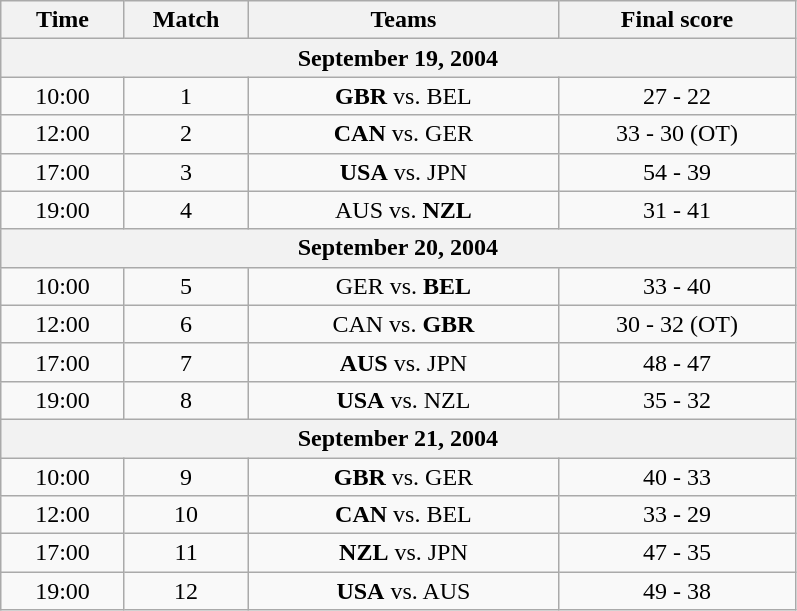<table class="wikitable">
<tr>
<th width="75">Time</th>
<th width="75">Match</th>
<th width="200">Teams</th>
<th width="150">Final score</th>
</tr>
<tr>
<th colspan="4">September 19, 2004</th>
</tr>
<tr>
<td align="center">10:00</td>
<td align="center">1</td>
<td align="center"><strong>GBR</strong> vs. BEL</td>
<td align="center">27 - 22</td>
</tr>
<tr>
<td align="center">12:00</td>
<td align="center">2</td>
<td align="center"><strong>CAN</strong> vs. GER</td>
<td align="center">33 - 30 (OT)</td>
</tr>
<tr>
<td align="center">17:00</td>
<td align="center">3</td>
<td align="center"><strong>USA</strong> vs. JPN</td>
<td align="center">54 - 39</td>
</tr>
<tr>
<td align="center">19:00</td>
<td align="center">4</td>
<td align="center">AUS vs. <strong>NZL</strong></td>
<td align="center">31 - 41</td>
</tr>
<tr>
<th colspan="4">September 20, 2004</th>
</tr>
<tr>
<td align="center">10:00</td>
<td align="center">5</td>
<td align="center">GER vs. <strong>BEL</strong></td>
<td align="center">33 - 40</td>
</tr>
<tr>
<td align="center">12:00</td>
<td align="center">6</td>
<td align="center">CAN vs. <strong>GBR</strong></td>
<td align="center">30 - 32 (OT)</td>
</tr>
<tr>
<td align="center">17:00</td>
<td align="center">7</td>
<td align="center"><strong>AUS</strong> vs. JPN</td>
<td align="center">48 - 47</td>
</tr>
<tr>
<td align="center">19:00</td>
<td align="center">8</td>
<td align="center"><strong>USA</strong> vs. NZL</td>
<td align="center">35 - 32</td>
</tr>
<tr>
<th colspan="4">September 21, 2004</th>
</tr>
<tr>
<td align="center">10:00</td>
<td align="center">9</td>
<td align="center"><strong>GBR</strong> vs. GER</td>
<td align="center">40 - 33</td>
</tr>
<tr>
<td align="center">12:00</td>
<td align="center">10</td>
<td align="center"><strong>CAN</strong> vs. BEL</td>
<td align="center">33 - 29</td>
</tr>
<tr>
<td align="center">17:00</td>
<td align="center">11</td>
<td align="center"><strong>NZL</strong> vs. JPN</td>
<td align="center">47 - 35</td>
</tr>
<tr>
<td align="center">19:00</td>
<td align="center">12</td>
<td align="center"><strong>USA</strong> vs. AUS</td>
<td align="center">49 - 38</td>
</tr>
</table>
